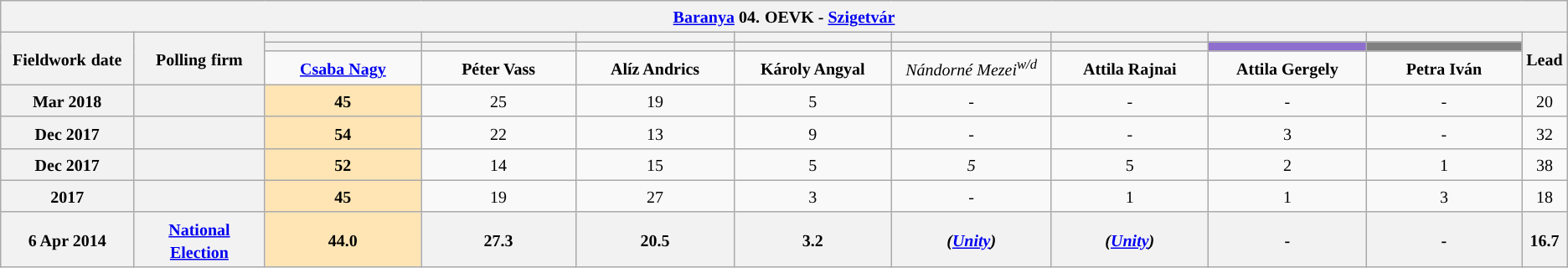<table class="wikitable mw-collapsible mw-collapsed" style="text-align:center">
<tr>
<th colspan="11" style="width: 980pt;"><small><a href='#'>Baranya</a> 04.</small> <small>OEVK - <a href='#'>Szigetvár</a></small></th>
</tr>
<tr>
<th rowspan="3" style="width: 80pt;"><small>Fieldwork</small> <small>date</small></th>
<th rowspan="3" style="width: 80pt;"><strong><small>Polling</small> <small>firm</small></strong></th>
<th style="width: 100pt;"><small></small></th>
<th style="width: 100pt;"><small> </small></th>
<th style="width: 100pt;"></th>
<th style="width: 100pt;"></th>
<th style="width: 100pt;"></th>
<th style="width: 100pt;"></th>
<th style="width: 100pt;"></th>
<th style="width: 100pt;"></th>
<th rowspan="3" style="width: 20pt;"><small>Lead</small></th>
</tr>
<tr>
<th style="color:inherit;background:"></th>
<th style="color:inherit;background:"></th>
<th style="color:inherit;background:"></th>
<th style="color:inherit;background:"></th>
<th style="color:inherit;background:"></th>
<th style="color:inherit;background:"></th>
<th style="color:inherit;background:#8E6FCE;"></th>
<th style="color:inherit;background:#808080;"></th>
</tr>
<tr>
<td><small><strong><a href='#'>Csaba Nagy</a></strong></small></td>
<td><small><strong>Péter Vass</strong></small></td>
<td><small><strong>Alíz Andrics</strong></small></td>
<td><small><strong>Károly Angyal</strong></small></td>
<td><small><em>Nándorné Mezei<sup>w/d</sup></em></small></td>
<td><small><strong>Attila Rajnai</strong></small></td>
<td><small><strong>Attila Gergely</strong></small></td>
<td><small><strong>Petra Iván</strong></small></td>
</tr>
<tr>
<th><small>Mar 2018</small></th>
<th><small></small></th>
<td style="background:#FFE5B4"><small><strong>45</strong></small></td>
<td><small>25</small></td>
<td><small>19</small></td>
<td><small>5</small></td>
<td><small>-</small></td>
<td><small>-</small></td>
<td><small>-</small></td>
<td><small>-</small></td>
<td style="background:"><small>20</small></td>
</tr>
<tr>
<th><small>Dec 2017</small></th>
<th></th>
<td style="background:#FFE5B4"><small><strong>54</strong></small></td>
<td><small>22</small></td>
<td><small>13</small></td>
<td><small>9</small></td>
<td><small><em>-</em></small></td>
<td><small>-</small></td>
<td><small>3</small></td>
<td><small>-</small></td>
<td style="background:"><small>32</small></td>
</tr>
<tr>
<th><small>Dec 2017</small></th>
<th></th>
<td style="background:#FFE5B4"><small><strong>52</strong></small></td>
<td><small>14</small></td>
<td><small>15</small></td>
<td><small>5</small></td>
<td><small><em>5</em></small></td>
<td><small>5</small></td>
<td><small>2</small></td>
<td><small>1</small></td>
<td style="background:"><small>38</small></td>
</tr>
<tr>
<th><small>2017</small></th>
<th><small></small></th>
<td style="background:#FFE5B4"><small><strong>45</strong></small></td>
<td><small>19</small></td>
<td><small>27</small></td>
<td><small>3</small></td>
<td><small>-</small></td>
<td><small>1</small></td>
<td><small>1</small></td>
<td><small>3</small></td>
<td style="background:"><small>18</small></td>
</tr>
<tr>
<th><small>6 Apr 2014</small></th>
<th><a href='#'><small>National Election</small></a></th>
<th style="background:#FFE5B4"><small><strong>44.0</strong></small></th>
<th><small>27.3</small></th>
<th><small>20.5</small></th>
<th><small>3.2</small></th>
<th><small><em>(<a href='#'>Unity</a>)</em></small></th>
<th><small><em>(<a href='#'>Unity</a>)</em></small></th>
<th><small>-</small></th>
<th><small>-</small></th>
<th style="background:"><small>16.7</small></th>
</tr>
</table>
